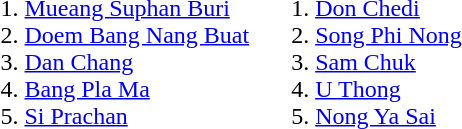<table>
<tr - valign=top>
<td><br><ol><li><a href='#'>Mueang Suphan Buri</a></li><li><a href='#'>Doem Bang Nang Buat</a></li><li><a href='#'>Dan Chang</a></li><li><a href='#'>Bang Pla Ma</a></li><li><a href='#'>Si Prachan</a></li></ol></td>
<td><br><ol>
<li><a href='#'>Don Chedi</a>
<li><a href='#'>Song Phi Nong</a>
<li><a href='#'>Sam Chuk</a>
<li><a href='#'>U Thong</a>
<li><a href='#'>Nong Ya Sai</a>
</ol></td>
</tr>
</table>
